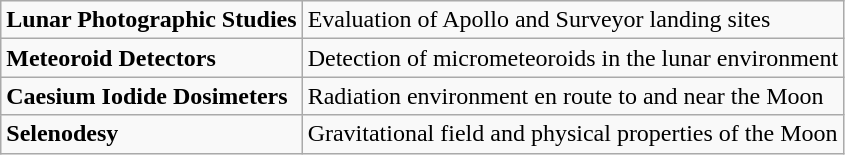<table class="wikitable">
<tr>
<td><strong>Lunar Photographic Studies</strong></td>
<td>Evaluation of Apollo and Surveyor landing sites</td>
</tr>
<tr>
<td><strong>Meteoroid Detectors</strong></td>
<td>Detection of micrometeoroids in the lunar environment</td>
</tr>
<tr>
<td><strong>Caesium Iodide Dosimeters</strong></td>
<td>Radiation environment en route to and near the Moon</td>
</tr>
<tr>
<td><strong>Selenodesy</strong></td>
<td>Gravitational field and physical properties of the Moon</td>
</tr>
</table>
